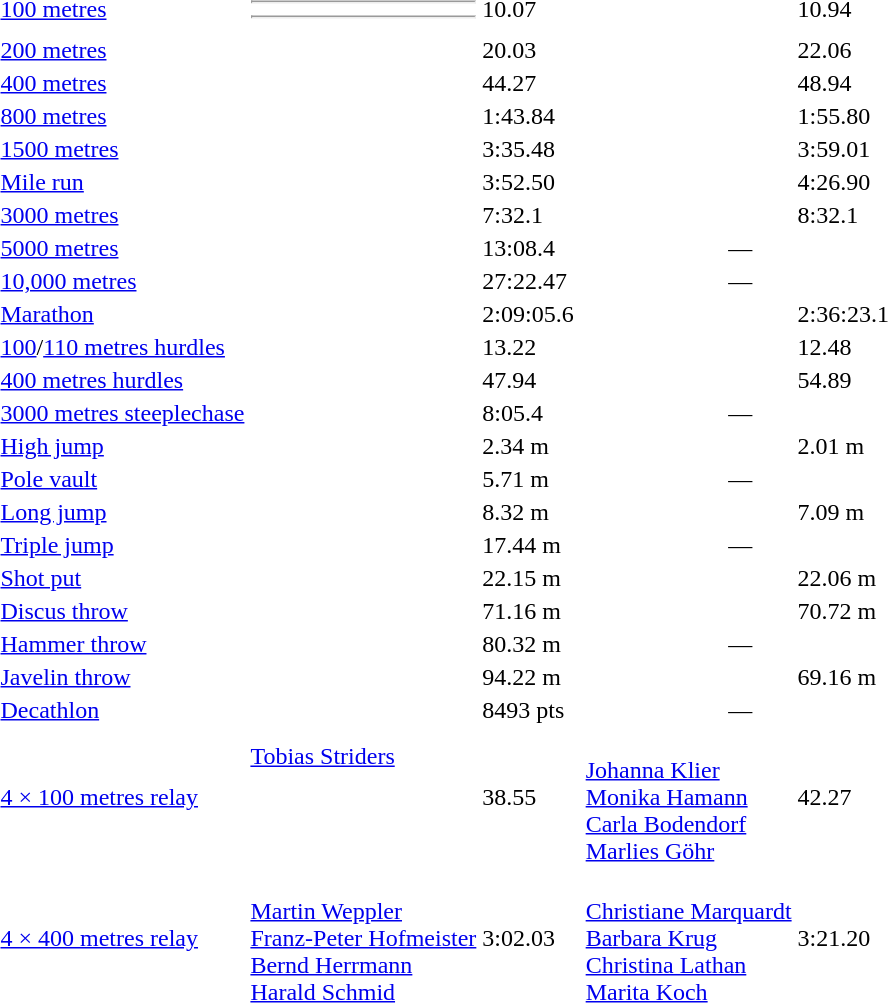<table>
<tr>
<td><a href='#'>100 metres</a></td>
<td><hr><hr></td>
<td>10.07</td>
<td></td>
<td></td>
<td>10.94</td>
<td></td>
</tr>
<tr>
<td><a href='#'>200 metres</a></td>
<td></td>
<td>20.03</td>
<td></td>
<td></td>
<td>22.06</td>
<td></td>
</tr>
<tr>
<td><a href='#'>400 metres</a></td>
<td></td>
<td>44.27</td>
<td></td>
<td></td>
<td>48.94</td>
<td></td>
</tr>
<tr>
<td><a href='#'>800 metres</a></td>
<td></td>
<td>1:43.84</td>
<td></td>
<td></td>
<td>1:55.80</td>
<td></td>
</tr>
<tr>
<td><a href='#'>1500 metres</a></td>
<td></td>
<td>3:35.48</td>
<td></td>
<td></td>
<td>3:59.01</td>
<td></td>
</tr>
<tr>
<td><a href='#'>Mile run</a></td>
<td></td>
<td>3:52.50</td>
<td></td>
<td></td>
<td>4:26.90</td>
<td></td>
</tr>
<tr>
<td><a href='#'>3000 metres</a></td>
<td></td>
<td>7:32.1</td>
<td></td>
<td></td>
<td>8:32.1</td>
<td></td>
</tr>
<tr>
<td><a href='#'>5000 metres</a></td>
<td></td>
<td>13:08.4</td>
<td></td>
<td align=center colspan=3>—</td>
</tr>
<tr>
<td><a href='#'>10,000 metres</a></td>
<td></td>
<td>27:22.47</td>
<td></td>
<td align=center colspan=3>—</td>
</tr>
<tr>
<td><a href='#'>Marathon</a></td>
<td></td>
<td>2:09:05.6</td>
<td></td>
<td></td>
<td>2:36:23.1</td>
<td></td>
</tr>
<tr>
<td><a href='#'>100</a>/<a href='#'>110 metres hurdles</a></td>
<td></td>
<td>13.22</td>
<td></td>
<td></td>
<td>12.48</td>
<td></td>
</tr>
<tr>
<td><a href='#'>400 metres hurdles</a></td>
<td></td>
<td>47.94</td>
<td></td>
<td></td>
<td>54.89</td>
<td></td>
</tr>
<tr>
<td><a href='#'>3000 metres steeplechase</a></td>
<td></td>
<td>8:05.4</td>
<td></td>
<td align=center colspan=3>—</td>
</tr>
<tr>
<td><a href='#'>High jump</a></td>
<td></td>
<td>2.34 m</td>
<td></td>
<td></td>
<td>2.01 m</td>
<td></td>
</tr>
<tr>
<td><a href='#'>Pole vault</a></td>
<td></td>
<td>5.71 m</td>
<td></td>
<td align=center colspan=3>—</td>
</tr>
<tr>
<td><a href='#'>Long jump</a></td>
<td></td>
<td>8.32 m</td>
<td></td>
<td></td>
<td>7.09 m</td>
<td></td>
</tr>
<tr>
<td><a href='#'>Triple jump</a></td>
<td></td>
<td>17.44 m</td>
<td></td>
<td align=center colspan=3>—</td>
</tr>
<tr>
<td><a href='#'>Shot put</a></td>
<td></td>
<td>22.15 m</td>
<td></td>
<td></td>
<td>22.06 m</td>
<td></td>
</tr>
<tr>
<td><a href='#'>Discus throw</a></td>
<td></td>
<td>71.16 m</td>
<td></td>
<td></td>
<td>70.72 m</td>
<td></td>
</tr>
<tr>
<td><a href='#'>Hammer throw</a></td>
<td></td>
<td>80.32 m</td>
<td></td>
<td align=center colspan=3>—</td>
</tr>
<tr>
<td><a href='#'>Javelin throw</a></td>
<td></td>
<td>94.22 m</td>
<td></td>
<td></td>
<td>69.16 m</td>
<td></td>
</tr>
<tr>
<td><a href='#'>Decathlon</a></td>
<td></td>
<td>8493 pts</td>
<td></td>
<td align=center colspan=3>—</td>
</tr>
<tr>
<td><a href='#'>4 × 100 metres relay</a></td>
<td><a href='#'>Tobias Striders</a><br><br><br><br></td>
<td>38.55</td>
<td></td>
<td><br><a href='#'>Johanna Klier</a><br><a href='#'>Monika Hamann</a><br><a href='#'>Carla Bodendorf</a><br><a href='#'>Marlies Göhr</a></td>
<td>42.27</td>
<td></td>
</tr>
<tr>
<td><a href='#'>4 × 400 metres relay</a></td>
<td><br><a href='#'>Martin Weppler</a><br><a href='#'>Franz-Peter Hofmeister</a><br><a href='#'>Bernd Herrmann</a><br><a href='#'>Harald Schmid</a></td>
<td>3:02.03</td>
<td></td>
<td><br><a href='#'>Christiane Marquardt</a><br><a href='#'>Barbara Krug</a><br><a href='#'>Christina Lathan</a><br><a href='#'>Marita Koch</a></td>
<td>3:21.20</td>
<td></td>
</tr>
</table>
